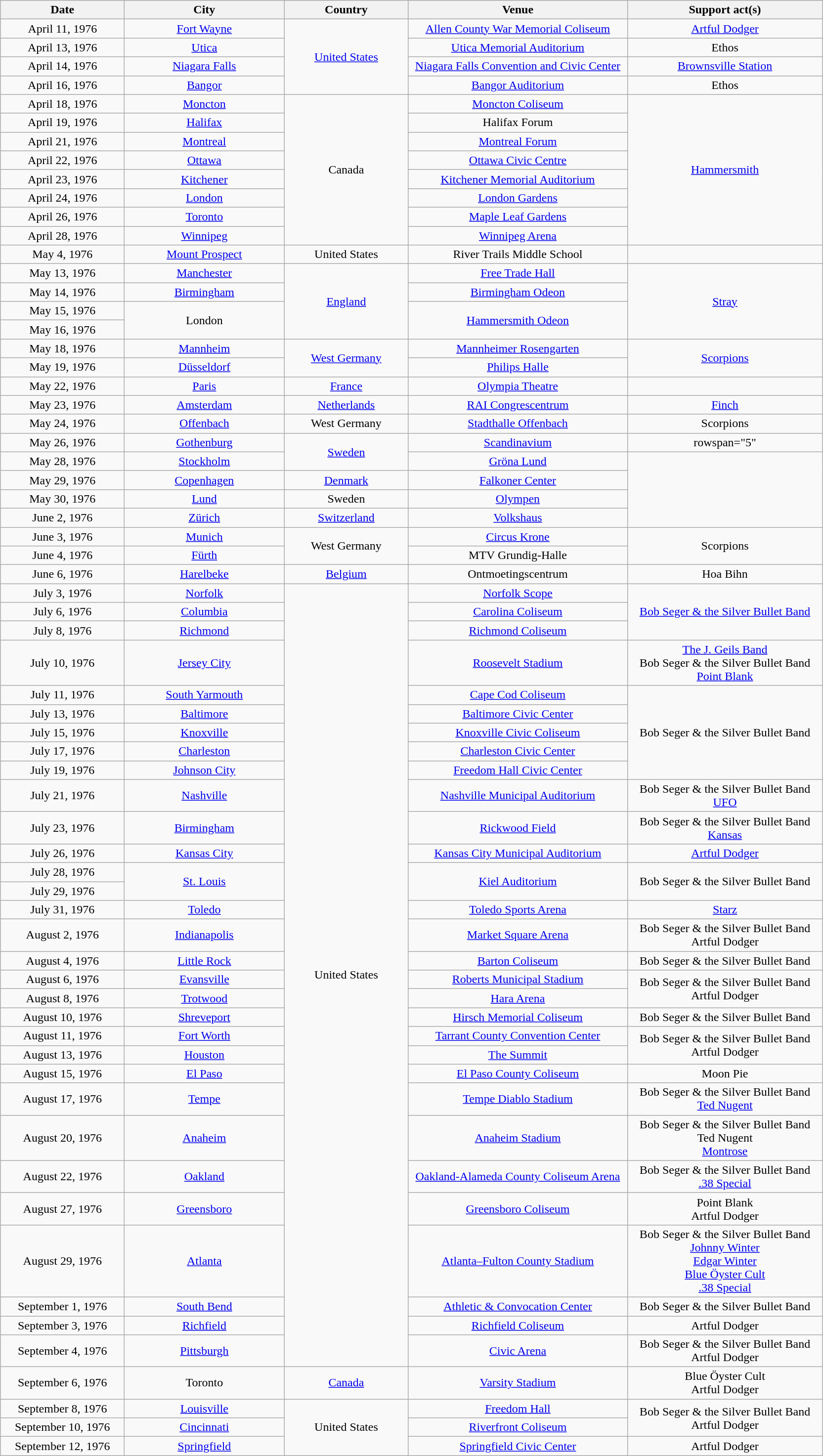<table class="wikitable plainrowheaders" style="text-align:center;">
<tr>
<th scope="col" style="width:10em;">Date</th>
<th scope="col" style="width:13em;">City</th>
<th scope="col" style="width:10em;">Country</th>
<th scope="col" style="width:18em;">Venue</th>
<th scope="col" style="width:16em;">Support act(s)</th>
</tr>
<tr>
<td>April 11, 1976</td>
<td><a href='#'>Fort Wayne</a></td>
<td rowspan="4"><a href='#'>United States</a></td>
<td><a href='#'>Allen County War Memorial Coliseum</a></td>
<td><a href='#'>Artful Dodger</a></td>
</tr>
<tr>
<td>April 13, 1976</td>
<td><a href='#'>Utica</a></td>
<td><a href='#'>Utica Memorial Auditorium</a></td>
<td>Ethos</td>
</tr>
<tr>
<td>April 14, 1976</td>
<td><a href='#'>Niagara Falls</a></td>
<td><a href='#'>Niagara Falls Convention and Civic Center</a></td>
<td><a href='#'>Brownsville Station</a></td>
</tr>
<tr>
<td>April 16, 1976</td>
<td><a href='#'>Bangor</a></td>
<td><a href='#'>Bangor Auditorium</a></td>
<td>Ethos</td>
</tr>
<tr>
<td>April 18, 1976</td>
<td><a href='#'>Moncton</a></td>
<td rowspan="8">Canada</td>
<td><a href='#'>Moncton Coliseum</a></td>
<td rowspan="8"><a href='#'>Hammersmith</a></td>
</tr>
<tr>
<td>April 19, 1976</td>
<td><a href='#'>Halifax</a></td>
<td>Halifax Forum</td>
</tr>
<tr>
<td>April 21, 1976</td>
<td><a href='#'>Montreal</a></td>
<td><a href='#'>Montreal Forum</a></td>
</tr>
<tr>
<td>April 22, 1976</td>
<td><a href='#'>Ottawa</a></td>
<td><a href='#'>Ottawa Civic Centre</a></td>
</tr>
<tr>
<td>April 23, 1976</td>
<td><a href='#'>Kitchener</a></td>
<td><a href='#'>Kitchener Memorial Auditorium</a></td>
</tr>
<tr>
<td>April 24, 1976</td>
<td><a href='#'>London</a></td>
<td><a href='#'>London Gardens</a></td>
</tr>
<tr>
<td>April 26, 1976</td>
<td><a href='#'>Toronto</a></td>
<td><a href='#'>Maple Leaf Gardens</a></td>
</tr>
<tr>
<td>April 28, 1976</td>
<td><a href='#'>Winnipeg</a></td>
<td><a href='#'>Winnipeg Arena</a></td>
</tr>
<tr>
<td>May 4, 1976</td>
<td><a href='#'>Mount Prospect</a></td>
<td>United States</td>
<td>River Trails Middle School</td>
<td></td>
</tr>
<tr>
<td>May 13, 1976</td>
<td><a href='#'>Manchester</a></td>
<td rowspan="4"><a href='#'>England</a></td>
<td><a href='#'>Free Trade Hall</a></td>
<td rowspan="4"><a href='#'>Stray</a></td>
</tr>
<tr>
<td>May 14, 1976</td>
<td><a href='#'>Birmingham</a></td>
<td><a href='#'>Birmingham Odeon</a></td>
</tr>
<tr>
<td>May 15, 1976</td>
<td rowspan="2">London</td>
<td rowspan="2"><a href='#'>Hammersmith Odeon</a></td>
</tr>
<tr>
<td>May 16, 1976</td>
</tr>
<tr>
<td>May 18, 1976</td>
<td><a href='#'>Mannheim</a></td>
<td rowspan="2"><a href='#'>West Germany</a></td>
<td><a href='#'>Mannheimer Rosengarten</a></td>
<td rowspan="2"><a href='#'>Scorpions</a></td>
</tr>
<tr>
<td>May 19, 1976</td>
<td><a href='#'>Düsseldorf</a></td>
<td><a href='#'>Philips Halle</a></td>
</tr>
<tr>
<td>May 22, 1976</td>
<td><a href='#'>Paris</a></td>
<td><a href='#'>France</a></td>
<td><a href='#'>Olympia Theatre</a></td>
<td></td>
</tr>
<tr>
<td>May 23, 1976</td>
<td><a href='#'>Amsterdam</a></td>
<td><a href='#'>Netherlands</a></td>
<td><a href='#'>RAI Congrescentrum</a></td>
<td><a href='#'>Finch</a></td>
</tr>
<tr>
<td>May 24, 1976</td>
<td><a href='#'>Offenbach</a></td>
<td>West Germany</td>
<td><a href='#'>Stadthalle Offenbach</a></td>
<td>Scorpions</td>
</tr>
<tr>
<td>May 26, 1976</td>
<td><a href='#'>Gothenburg</a></td>
<td rowspan="2"><a href='#'>Sweden</a></td>
<td><a href='#'>Scandinavium</a></td>
<td>rowspan="5" </td>
</tr>
<tr>
<td>May 28, 1976</td>
<td><a href='#'>Stockholm</a></td>
<td><a href='#'>Gröna Lund</a></td>
</tr>
<tr>
<td>May 29, 1976</td>
<td><a href='#'>Copenhagen</a></td>
<td><a href='#'>Denmark</a></td>
<td><a href='#'>Falkoner Center</a></td>
</tr>
<tr>
<td>May 30, 1976</td>
<td><a href='#'>Lund</a></td>
<td>Sweden</td>
<td><a href='#'>Olympen</a></td>
</tr>
<tr>
<td>June 2, 1976</td>
<td><a href='#'>Zürich</a></td>
<td><a href='#'>Switzerland</a></td>
<td><a href='#'>Volkshaus</a></td>
</tr>
<tr>
<td>June 3, 1976</td>
<td><a href='#'>Munich</a></td>
<td rowspan="2">West Germany</td>
<td><a href='#'>Circus Krone</a></td>
<td rowspan="2">Scorpions</td>
</tr>
<tr>
<td>June 4, 1976</td>
<td><a href='#'>Fürth</a></td>
<td>MTV Grundig-Halle</td>
</tr>
<tr>
<td>June 6, 1976</td>
<td><a href='#'>Harelbeke</a></td>
<td><a href='#'>Belgium</a></td>
<td>Ontmoetingscentrum</td>
<td>Hoa Bihn</td>
</tr>
<tr>
<td>July 3, 1976</td>
<td><a href='#'>Norfolk</a></td>
<td rowspan="31">United States</td>
<td><a href='#'>Norfolk Scope</a></td>
<td rowspan="3"><a href='#'>Bob Seger & the Silver Bullet Band</a></td>
</tr>
<tr>
<td>July 6, 1976</td>
<td><a href='#'>Columbia</a></td>
<td><a href='#'>Carolina Coliseum</a></td>
</tr>
<tr>
<td>July 8, 1976</td>
<td><a href='#'>Richmond</a></td>
<td><a href='#'>Richmond Coliseum</a></td>
</tr>
<tr>
<td>July 10, 1976</td>
<td><a href='#'>Jersey City</a></td>
<td><a href='#'>Roosevelt Stadium</a></td>
<td><a href='#'>The J. Geils Band</a><br>Bob Seger & the Silver Bullet Band<br><a href='#'>Point Blank</a></td>
</tr>
<tr>
<td>July 11, 1976</td>
<td><a href='#'>South Yarmouth</a></td>
<td><a href='#'>Cape Cod Coliseum</a></td>
<td rowspan="5">Bob Seger & the Silver Bullet Band</td>
</tr>
<tr>
<td>July 13, 1976</td>
<td><a href='#'>Baltimore</a></td>
<td><a href='#'>Baltimore Civic Center</a></td>
</tr>
<tr>
<td>July 15, 1976</td>
<td><a href='#'>Knoxville</a></td>
<td><a href='#'>Knoxville Civic Coliseum</a></td>
</tr>
<tr>
<td>July 17, 1976</td>
<td><a href='#'>Charleston</a></td>
<td><a href='#'>Charleston Civic Center</a></td>
</tr>
<tr>
<td>July 19, 1976</td>
<td><a href='#'>Johnson City</a></td>
<td><a href='#'>Freedom Hall Civic Center</a></td>
</tr>
<tr>
<td>July 21, 1976</td>
<td><a href='#'>Nashville</a></td>
<td><a href='#'>Nashville Municipal Auditorium</a></td>
<td>Bob Seger & the Silver Bullet Band<br><a href='#'>UFO</a></td>
</tr>
<tr>
<td>July 23, 1976</td>
<td><a href='#'>Birmingham</a></td>
<td><a href='#'>Rickwood Field</a></td>
<td>Bob Seger & the Silver Bullet Band<br><a href='#'>Kansas</a></td>
</tr>
<tr>
<td>July 26, 1976</td>
<td><a href='#'>Kansas City</a></td>
<td><a href='#'>Kansas City Municipal Auditorium</a></td>
<td><a href='#'>Artful Dodger</a></td>
</tr>
<tr>
<td>July 28, 1976</td>
<td rowspan="2"><a href='#'>St. Louis</a></td>
<td rowspan="2"><a href='#'>Kiel Auditorium</a></td>
<td rowspan="2">Bob Seger & the Silver Bullet Band</td>
</tr>
<tr>
<td>July 29, 1976</td>
</tr>
<tr>
<td>July 31, 1976</td>
<td><a href='#'>Toledo</a></td>
<td><a href='#'>Toledo Sports Arena</a></td>
<td><a href='#'>Starz</a></td>
</tr>
<tr>
<td>August 2, 1976</td>
<td><a href='#'>Indianapolis</a></td>
<td><a href='#'>Market Square Arena</a></td>
<td>Bob Seger & the Silver Bullet Band<br>Artful Dodger</td>
</tr>
<tr>
<td>August 4, 1976</td>
<td><a href='#'>Little Rock</a></td>
<td><a href='#'>Barton Coliseum</a></td>
<td>Bob Seger & the Silver Bullet Band</td>
</tr>
<tr>
<td>August 6, 1976</td>
<td><a href='#'>Evansville</a></td>
<td><a href='#'>Roberts Municipal Stadium</a></td>
<td rowspan="2">Bob Seger & the Silver Bullet Band<br>Artful Dodger</td>
</tr>
<tr>
<td>August 8, 1976</td>
<td><a href='#'>Trotwood</a></td>
<td><a href='#'>Hara Arena</a></td>
</tr>
<tr>
<td>August 10, 1976</td>
<td><a href='#'>Shreveport</a></td>
<td><a href='#'>Hirsch Memorial Coliseum</a></td>
<td>Bob Seger & the Silver Bullet Band</td>
</tr>
<tr>
<td>August 11, 1976</td>
<td><a href='#'>Fort Worth</a></td>
<td><a href='#'>Tarrant County Convention Center</a></td>
<td rowspan="2">Bob Seger & the Silver Bullet Band<br>Artful Dodger</td>
</tr>
<tr>
<td>August 13, 1976</td>
<td><a href='#'>Houston</a></td>
<td><a href='#'>The Summit</a></td>
</tr>
<tr>
<td>August 15, 1976</td>
<td><a href='#'>El Paso</a></td>
<td><a href='#'>El Paso County Coliseum</a></td>
<td>Moon Pie</td>
</tr>
<tr>
<td>August 17, 1976</td>
<td><a href='#'>Tempe</a></td>
<td><a href='#'>Tempe Diablo Stadium</a></td>
<td>Bob Seger & the Silver Bullet Band<br><a href='#'>Ted Nugent</a></td>
</tr>
<tr>
<td>August 20, 1976</td>
<td><a href='#'>Anaheim</a></td>
<td><a href='#'>Anaheim Stadium</a></td>
<td>Bob Seger & the Silver Bullet Band<br>Ted Nugent<br><a href='#'>Montrose</a></td>
</tr>
<tr>
<td>August 22, 1976</td>
<td><a href='#'>Oakland</a></td>
<td><a href='#'>Oakland-Alameda County Coliseum Arena</a></td>
<td>Bob Seger & the Silver Bullet Band<br><a href='#'>.38 Special</a></td>
</tr>
<tr>
<td>August 27, 1976</td>
<td><a href='#'>Greensboro</a></td>
<td><a href='#'>Greensboro Coliseum</a></td>
<td>Point Blank<br>Artful Dodger</td>
</tr>
<tr>
<td>August 29, 1976</td>
<td><a href='#'>Atlanta</a></td>
<td><a href='#'>Atlanta–Fulton County Stadium</a></td>
<td>Bob Seger & the Silver Bullet Band<br><a href='#'>Johnny Winter</a><br><a href='#'>Edgar Winter</a><br><a href='#'>Blue Öyster Cult</a><br><a href='#'>.38 Special</a></td>
</tr>
<tr>
<td>September 1, 1976</td>
<td><a href='#'>South Bend</a></td>
<td><a href='#'>Athletic & Convocation Center</a></td>
<td>Bob Seger & the Silver Bullet Band</td>
</tr>
<tr>
<td>September 3, 1976</td>
<td><a href='#'>Richfield</a></td>
<td><a href='#'>Richfield Coliseum</a></td>
<td>Artful Dodger</td>
</tr>
<tr>
<td>September 4, 1976</td>
<td><a href='#'>Pittsburgh</a></td>
<td><a href='#'>Civic Arena</a></td>
<td>Bob Seger & the Silver Bullet Band<br>Artful Dodger</td>
</tr>
<tr>
<td>September 6, 1976</td>
<td>Toronto</td>
<td><a href='#'>Canada</a></td>
<td><a href='#'>Varsity Stadium</a></td>
<td>Blue Öyster Cult<br>Artful Dodger</td>
</tr>
<tr>
<td>September 8, 1976</td>
<td><a href='#'>Louisville</a></td>
<td rowspan="3">United States</td>
<td><a href='#'>Freedom Hall</a></td>
<td rowspan="2">Bob Seger & the Silver Bullet Band<br>Artful Dodger</td>
</tr>
<tr>
<td>September 10, 1976</td>
<td><a href='#'>Cincinnati</a></td>
<td><a href='#'>Riverfront Coliseum</a></td>
</tr>
<tr>
<td>September 12, 1976</td>
<td><a href='#'>Springfield</a></td>
<td><a href='#'>Springfield Civic Center</a></td>
<td>Artful Dodger</td>
</tr>
</table>
